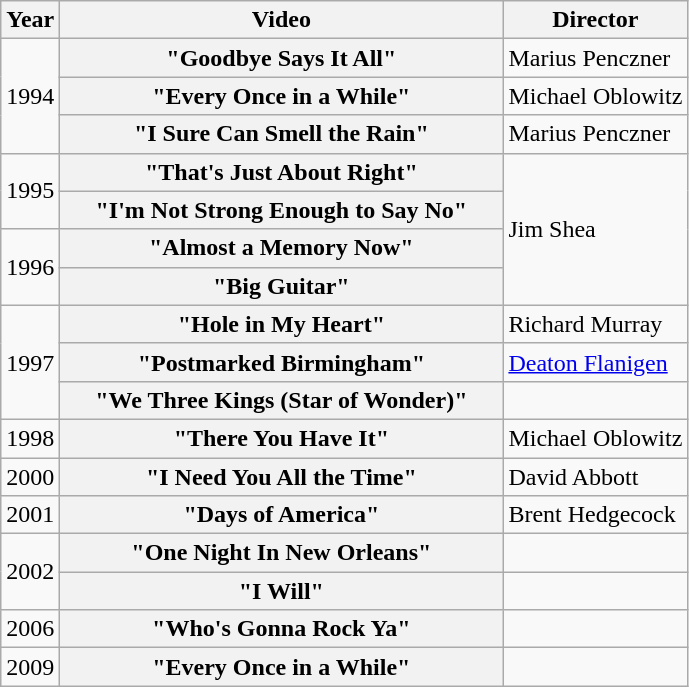<table class="wikitable plainrowheaders">
<tr>
<th>Year</th>
<th style="width:18em;">Video</th>
<th>Director</th>
</tr>
<tr>
<td rowspan="3">1994</td>
<th scope="row">"Goodbye Says It All"</th>
<td>Marius Penczner</td>
</tr>
<tr>
<th scope="row">"Every Once in a While"</th>
<td>Michael Oblowitz</td>
</tr>
<tr>
<th scope="row">"I Sure Can Smell the Rain"</th>
<td>Marius Penczner</td>
</tr>
<tr>
<td rowspan="2">1995</td>
<th scope="row">"That's Just About Right"</th>
<td rowspan="4">Jim Shea</td>
</tr>
<tr>
<th scope="row">"I'm Not Strong Enough to Say No"</th>
</tr>
<tr>
<td rowspan="2">1996</td>
<th scope="row">"Almost a Memory Now"</th>
</tr>
<tr>
<th scope="row">"Big Guitar"</th>
</tr>
<tr>
<td rowspan="3">1997</td>
<th scope="row">"Hole in My Heart"</th>
<td>Richard Murray</td>
</tr>
<tr>
<th scope="row">"Postmarked Birmingham"</th>
<td><a href='#'>Deaton Flanigen</a></td>
</tr>
<tr>
<th scope="row">"We Three Kings (Star of Wonder)"</th>
<td></td>
</tr>
<tr>
<td>1998</td>
<th scope="row">"There You Have It"</th>
<td>Michael Oblowitz</td>
</tr>
<tr>
<td>2000</td>
<th scope="row">"I Need You All the Time"</th>
<td>David Abbott</td>
</tr>
<tr>
<td>2001</td>
<th scope="row">"Days of America"</th>
<td>Brent Hedgecock</td>
</tr>
<tr>
<td rowspan="2">2002</td>
<th scope="row">"One Night In New Orleans"</th>
<td></td>
</tr>
<tr>
<th scope="row">"I Will"</th>
<td></td>
</tr>
<tr>
<td>2006</td>
<th scope="row">"Who's Gonna Rock Ya"</th>
<td></td>
</tr>
<tr>
<td>2009</td>
<th scope="row">"Every Once in a While" </th>
<td></td>
</tr>
</table>
